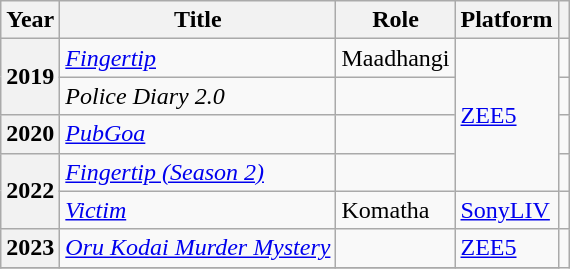<table class="wikitable plainrowheaders sortable">
<tr>
<th>Year</th>
<th>Title</th>
<th>Role</th>
<th>Platform</th>
<th></th>
</tr>
<tr>
<th scope="row" rowspan="2">2019</th>
<td><em><a href='#'>Fingertip</a></em></td>
<td>Maadhangi</td>
<td rowspan="4"><a href='#'>ZEE5</a></td>
<td></td>
</tr>
<tr>
<td><em>Police Diary 2.0</em></td>
<td></td>
<td></td>
</tr>
<tr>
<th scope="row">2020</th>
<td><em><a href='#'>PubGoa</a></em></td>
<td></td>
<td></td>
</tr>
<tr>
<th scope="row" rowspan="2">2022</th>
<td><em><a href='#'>Fingertip (Season 2)</a></em></td>
<td></td>
<td></td>
</tr>
<tr>
<td><em><a href='#'>Victim</a></em></td>
<td>Komatha</td>
<td><a href='#'>SonyLIV</a></td>
<td></td>
</tr>
<tr>
<th scope="row">2023</th>
<td><em><a href='#'>Oru Kodai Murder Mystery</a></em></td>
<td></td>
<td><a href='#'>ZEE5</a></td>
</tr>
<tr>
</tr>
</table>
